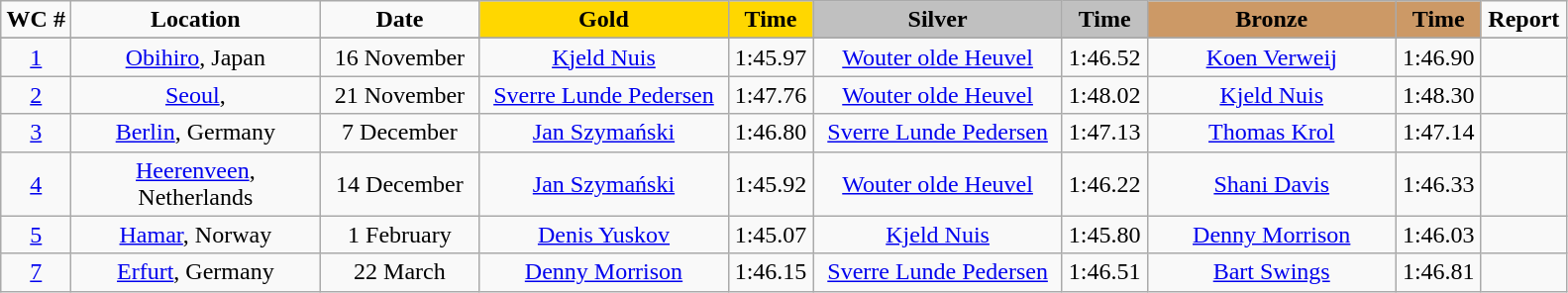<table class="wikitable">
<tr>
<td width="40" align="center"><strong>WC #</strong></td>
<td width="160" align="center"><strong>Location</strong></td>
<td width="100" align="center"><strong>Date</strong></td>
<td width="160" bgcolor="gold" align="center"><strong>Gold</strong></td>
<td width="50" bgcolor="gold" align="center"><strong>Time</strong></td>
<td width="160" bgcolor="silver" align="center"><strong>Silver</strong></td>
<td width="50" bgcolor="silver" align="center"><strong>Time</strong></td>
<td width="160" bgcolor="#CC9966" align="center"><strong>Bronze</strong></td>
<td width="50" bgcolor="#CC9966" align="center"><strong>Time</strong></td>
<td width="50" align="center"><strong>Report</strong></td>
</tr>
<tr bgcolor="#cccccc">
</tr>
<tr>
<td align="center"><a href='#'>1</a></td>
<td align="center"><a href='#'>Obihiro</a>, Japan</td>
<td align="center">16 November</td>
<td align="center"><a href='#'>Kjeld Nuis</a><br><small></small></td>
<td align="center">1:45.97</td>
<td align="center"><a href='#'>Wouter olde Heuvel</a><br><small></small></td>
<td align="center">1:46.52</td>
<td align="center"><a href='#'>Koen Verweij</a><br><small></small></td>
<td align="center">1:46.90</td>
<td align="center"></td>
</tr>
<tr>
<td align="center"><a href='#'>2</a></td>
<td align="center"><a href='#'>Seoul</a>, </td>
<td align="center">21 November</td>
<td align="center"><a href='#'>Sverre Lunde Pedersen</a><br><small></small></td>
<td align="center">1:47.76</td>
<td align="center"><a href='#'>Wouter olde Heuvel</a><br><small></small></td>
<td align="center">1:48.02</td>
<td align="center"><a href='#'>Kjeld Nuis</a><br><small></small></td>
<td align="center">1:48.30</td>
<td align="center"></td>
</tr>
<tr>
<td align="center"><a href='#'>3</a></td>
<td align="center"><a href='#'>Berlin</a>, Germany</td>
<td align="center">7 December</td>
<td align="center"><a href='#'>Jan Szymański</a><br><small></small></td>
<td align="center">1:46.80</td>
<td align="center"><a href='#'>Sverre Lunde Pedersen</a><br><small></small></td>
<td align="center">1:47.13</td>
<td align="center"><a href='#'>Thomas Krol</a><br><small></small></td>
<td align="center">1:47.14</td>
<td align="center"></td>
</tr>
<tr>
<td align="center"><a href='#'>4</a></td>
<td align="center"><a href='#'>Heerenveen</a>, Netherlands</td>
<td align="center">14 December</td>
<td align="center"><a href='#'>Jan Szymański</a><br><small></small></td>
<td align="center">1:45.92</td>
<td align="center"><a href='#'>Wouter olde Heuvel</a><br><small></small></td>
<td align="center">1:46.22</td>
<td align="center"><a href='#'>Shani Davis</a><br><small></small></td>
<td align="center">1:46.33</td>
<td align="center"></td>
</tr>
<tr>
<td align="center"><a href='#'>5</a></td>
<td align="center"><a href='#'>Hamar</a>, Norway</td>
<td align="center">1 February</td>
<td align="center"><a href='#'>Denis Yuskov</a><br><small></small></td>
<td align="center">1:45.07</td>
<td align="center"><a href='#'>Kjeld Nuis</a><br><small></small></td>
<td align="center">1:45.80</td>
<td align="center"><a href='#'>Denny Morrison</a><br><small></small></td>
<td align="center">1:46.03</td>
<td align="center"></td>
</tr>
<tr>
<td align="center"><a href='#'>7</a></td>
<td align="center"><a href='#'>Erfurt</a>, Germany</td>
<td align="center">22 March</td>
<td align="center"><a href='#'>Denny Morrison</a><br><small></small></td>
<td align="center">1:46.15</td>
<td align="center"><a href='#'>Sverre Lunde Pedersen</a><br><small></small></td>
<td align="center">1:46.51</td>
<td align="center"><a href='#'>Bart Swings</a><br><small></small></td>
<td align="center">1:46.81</td>
<td align="center"></td>
</tr>
</table>
